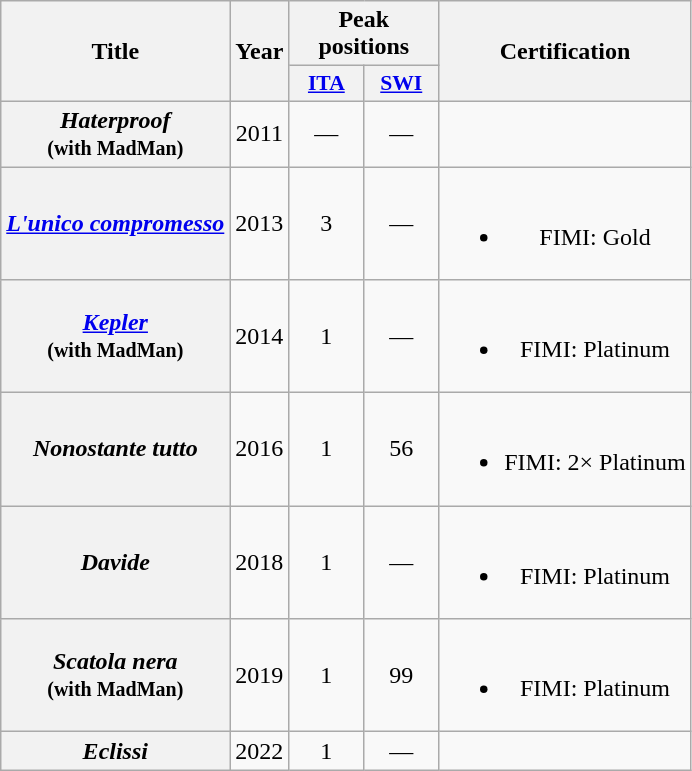<table class="wikitable plainrowheaders" style="text-align:center">
<tr>
<th scope="col" rowspan="2">Title</th>
<th scope="col" rowspan="2">Year</th>
<th scope="col" colspan="2">Peak positions</th>
<th scope="col" rowspan="2">Certification</th>
</tr>
<tr>
<th scope="col" style="width:3em;font-size:90%;"><a href='#'>ITA</a><br></th>
<th scope="col" style="width:3em;font-size:90%;"><a href='#'>SWI</a><br></th>
</tr>
<tr>
<th scope="row"><em>Haterproof</em><br><small>(with MadMan)</small></th>
<td>2011</td>
<td>—</td>
<td>—</td>
<td></td>
</tr>
<tr>
<th scope="row"><em><a href='#'>L'unico compromesso</a></em></th>
<td>2013</td>
<td>3</td>
<td>—</td>
<td><br><ul><li>FIMI: Gold</li></ul></td>
</tr>
<tr>
<th scope="row"><em><a href='#'>Kepler</a></em><br><small>(with MadMan)</small></th>
<td>2014</td>
<td>1</td>
<td>—</td>
<td><br><ul><li>FIMI: Platinum</li></ul></td>
</tr>
<tr>
<th scope="row"><em>Nonostante tutto</em></th>
<td>2016</td>
<td>1</td>
<td>56</td>
<td><br><ul><li>FIMI: 2× Platinum</li></ul></td>
</tr>
<tr>
<th scope="row"><em>Davide</em></th>
<td>2018</td>
<td>1</td>
<td>—</td>
<td><br><ul><li>FIMI: Platinum</li></ul></td>
</tr>
<tr>
<th scope="row"><em>Scatola nera</em><br><small>(with MadMan)</small></th>
<td>2019</td>
<td>1</td>
<td>99</td>
<td><br><ul><li>FIMI: Platinum</li></ul></td>
</tr>
<tr>
<th scope="row"><em>Eclissi</em></th>
<td>2022</td>
<td>1<br></td>
<td>—</td>
<td></td>
</tr>
</table>
